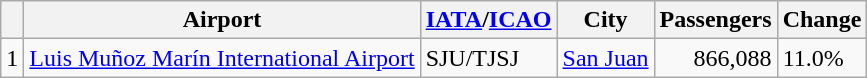<table class="wikitable sortable">
<tr>
<th></th>
<th>Airport</th>
<th><a href='#'>IATA</a>/<a href='#'>ICAO</a></th>
<th>City</th>
<th>Passengers</th>
<th>Change</th>
</tr>
<tr>
<td>1</td>
<td><a href='#'>Luis Muñoz Marín International Airport</a></td>
<td>SJU/TJSJ</td>
<td><a href='#'>San Juan</a></td>
<td align="right">866,088</td>
<td> 11.0%</td>
</tr>
</table>
